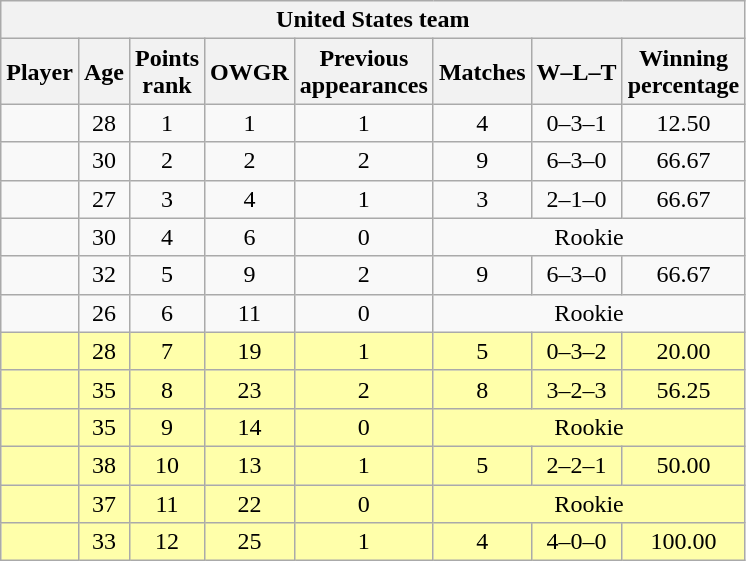<table class="wikitable sortable" style="text-align:center">
<tr>
<th colspan=8>United States team</th>
</tr>
<tr>
<th>Player</th>
<th>Age</th>
<th data-sort-type="number">Points<br>rank</th>
<th data-sort-type="number">OWGR</th>
<th data-sort-type="number">Previous<br>appearances</th>
<th data-sort-type="number">Matches</th>
<th data-sort-type="number">W–L–T</th>
<th data-sort-type="number">Winning<br>percentage</th>
</tr>
<tr>
<td align=left></td>
<td>28</td>
<td>1</td>
<td>1</td>
<td>1</td>
<td>4</td>
<td>0–3–1</td>
<td>12.50</td>
</tr>
<tr>
<td align=left></td>
<td>30</td>
<td>2</td>
<td>2</td>
<td>2</td>
<td>9</td>
<td>6–3–0</td>
<td>66.67</td>
</tr>
<tr>
<td align=left></td>
<td>27</td>
<td>3</td>
<td>4</td>
<td>1</td>
<td>3</td>
<td>2–1–0</td>
<td>66.67</td>
</tr>
<tr>
<td align=left></td>
<td>30</td>
<td>4</td>
<td>6</td>
<td>0</td>
<td colspan=3>Rookie</td>
</tr>
<tr>
<td align=left></td>
<td>32</td>
<td>5</td>
<td>9</td>
<td>2</td>
<td>9</td>
<td>6–3–0</td>
<td>66.67</td>
</tr>
<tr>
<td align=left></td>
<td>26</td>
<td>6</td>
<td>11</td>
<td>0</td>
<td colspan=3>Rookie</td>
</tr>
<tr style="background:#ffa;">
<td align=left></td>
<td>28</td>
<td>7</td>
<td>19</td>
<td>1</td>
<td>5</td>
<td>0–3–2</td>
<td>20.00</td>
</tr>
<tr style="background:#ffa;">
<td align=left></td>
<td>35</td>
<td>8</td>
<td>23</td>
<td>2</td>
<td>8</td>
<td>3–2–3</td>
<td>56.25</td>
</tr>
<tr style="background:#ffa;">
<td align=left></td>
<td>35</td>
<td>9</td>
<td>14</td>
<td>0</td>
<td colspan=3>Rookie</td>
</tr>
<tr style="background:#ffa;">
<td align=left></td>
<td>38</td>
<td>10</td>
<td>13</td>
<td>1</td>
<td>5</td>
<td>2–2–1</td>
<td>50.00</td>
</tr>
<tr style="background:#ffa;">
<td align=left></td>
<td>37</td>
<td>11</td>
<td>22</td>
<td>0</td>
<td colspan=3>Rookie</td>
</tr>
<tr style="background:#ffa;">
<td align=left></td>
<td>33</td>
<td>12</td>
<td>25</td>
<td>1</td>
<td>4</td>
<td>4–0–0</td>
<td>100.00</td>
</tr>
</table>
